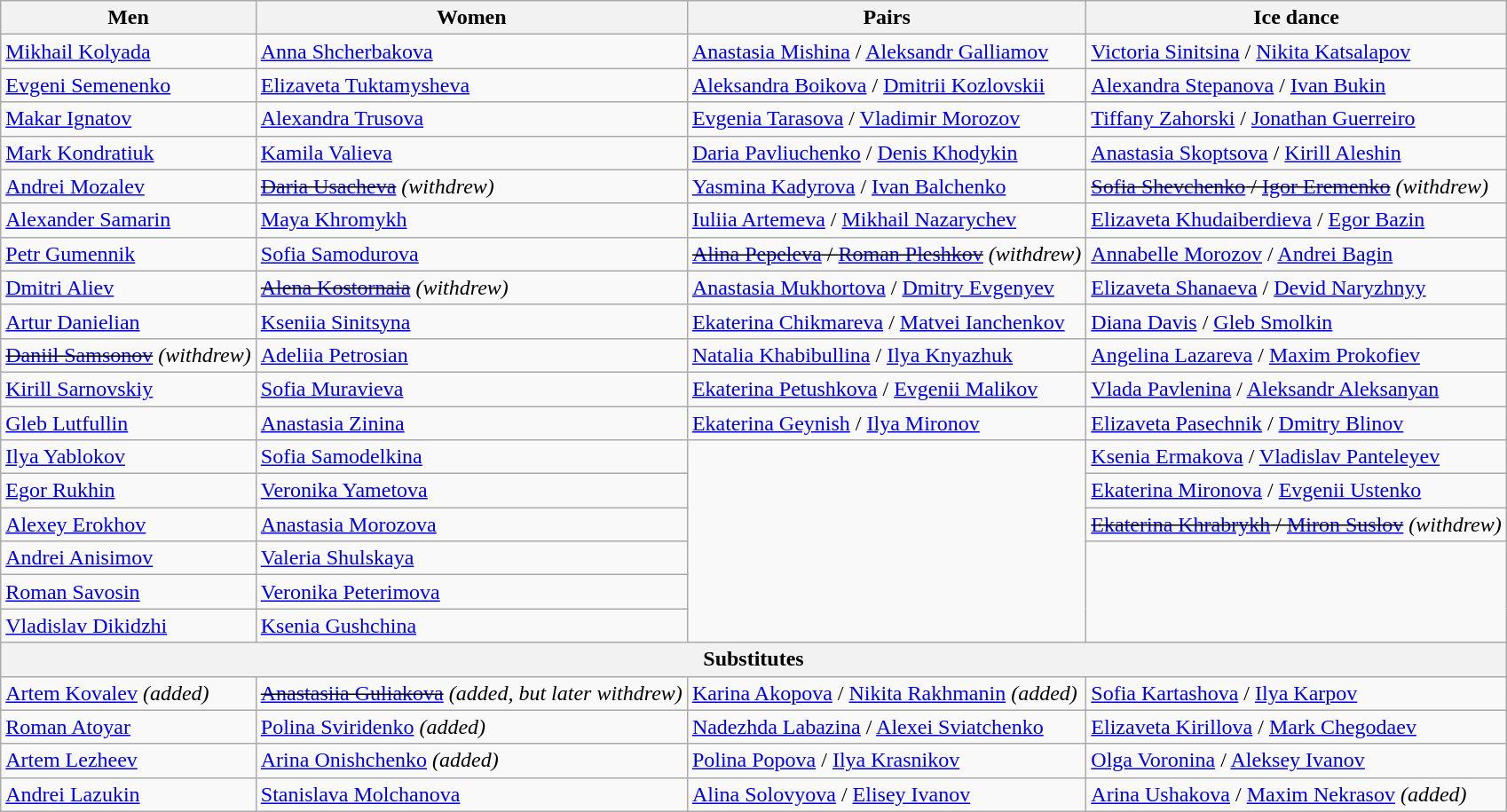<table class="wikitable">
<tr>
<th>Men</th>
<th>Women</th>
<th>Pairs</th>
<th>Ice dance</th>
</tr>
<tr>
<td><a href='#'>Mikhail Kolyada</a></td>
<td><a href='#'>Anna Shcherbakova</a></td>
<td><a href='#'>Anastasia Mishina</a> / <a href='#'>Aleksandr Galliamov</a></td>
<td><a href='#'>Victoria Sinitsina</a> / <a href='#'>Nikita Katsalapov</a></td>
</tr>
<tr>
<td><a href='#'>Evgeni Semenenko</a></td>
<td><a href='#'>Elizaveta Tuktamysheva</a></td>
<td><a href='#'>Aleksandra Boikova</a> / <a href='#'>Dmitrii Kozlovskii</a></td>
<td><a href='#'>Alexandra Stepanova</a> / <a href='#'>Ivan Bukin</a></td>
</tr>
<tr>
<td><a href='#'>Makar Ignatov</a></td>
<td><a href='#'>Alexandra Trusova</a></td>
<td><a href='#'>Evgenia Tarasova</a> / <a href='#'>Vladimir Morozov</a></td>
<td><a href='#'>Tiffany Zahorski</a> / <a href='#'>Jonathan Guerreiro</a></td>
</tr>
<tr>
<td><a href='#'>Mark Kondratiuk</a></td>
<td><a href='#'>Kamila Valieva</a></td>
<td><a href='#'>Daria Pavliuchenko</a> / <a href='#'>Denis Khodykin</a></td>
<td><a href='#'>Anastasia Skoptsova</a> / <a href='#'>Kirill Aleshin</a></td>
</tr>
<tr>
<td><a href='#'>Andrei Mozalev</a></td>
<td><s><a href='#'>Daria Usacheva</a></s> <em>(withdrew)</em></td>
<td><a href='#'>Yasmina Kadyrova</a> / <a href='#'>Ivan Balchenko</a></td>
<td><s><a href='#'>Sofia Shevchenko</a> / <a href='#'>Igor Eremenko</a></s> <em>(withdrew)</em></td>
</tr>
<tr>
<td><a href='#'>Alexander Samarin</a></td>
<td><a href='#'>Maya Khromykh</a></td>
<td><a href='#'>Iuliia Artemeva</a> / <a href='#'>Mikhail Nazarychev</a></td>
<td><a href='#'>Elizaveta Khudaiberdieva</a> / <a href='#'>Egor Bazin</a></td>
</tr>
<tr>
<td><a href='#'>Petr Gumennik</a></td>
<td><a href='#'>Sofia Samodurova</a></td>
<td><s><a href='#'>Alina Pepeleva</a> / <a href='#'>Roman Pleshkov</a></s> <em>(withdrew)</em></td>
<td><a href='#'>Annabelle Morozov</a> / <a href='#'>Andrei Bagin</a></td>
</tr>
<tr>
<td><a href='#'>Dmitri Aliev</a></td>
<td><s><a href='#'>Alena Kostornaia</a></s> <em>(withdrew)</em></td>
<td><a href='#'>Anastasia Mukhortova</a> / <a href='#'>Dmitry Evgenyev</a></td>
<td><a href='#'>Elizaveta Shanaeva</a> / <a href='#'>Devid Naryzhnyy</a></td>
</tr>
<tr>
<td><a href='#'>Artur Danielian</a></td>
<td><a href='#'>Kseniia Sinitsyna</a></td>
<td><a href='#'>Ekaterina Chikmareva</a> / <a href='#'>Matvei Ianchenkov</a></td>
<td><a href='#'>Diana Davis</a> / <a href='#'>Gleb Smolkin</a></td>
</tr>
<tr>
<td><s><a href='#'>Daniil Samsonov</a></s> <em>(withdrew)</em></td>
<td><a href='#'>Adeliia Petrosian</a></td>
<td><a href='#'>Natalia Khabibullina</a> / <a href='#'>Ilya Knyazhuk</a></td>
<td><a href='#'>Angelina Lazareva</a> / <a href='#'>Maxim Prokofiev</a></td>
</tr>
<tr>
<td><a href='#'>Kirill Sarnovskiy</a></td>
<td><a href='#'>Sofia Muravieva</a></td>
<td><a href='#'>Ekaterina Petushkova</a> / <a href='#'>Evgenii Malikov</a></td>
<td><a href='#'>Vlada Pavlenina</a> / <a href='#'>Aleksandr Aleksanyan</a></td>
</tr>
<tr>
<td><a href='#'>Gleb Lutfullin</a></td>
<td><a href='#'>Anastasia Zinina</a></td>
<td><a href='#'>Ekaterina Geynish</a> / <a href='#'>Ilya Mironov</a></td>
<td><a href='#'>Elizaveta Pasechnik</a> / <a href='#'>Dmitry Blinov</a></td>
</tr>
<tr>
<td><a href='#'>Ilya Yablokov</a></td>
<td><a href='#'>Sofia Samodelkina</a></td>
<td rowspan=6></td>
<td><a href='#'>Ksenia Ermakova</a> / <a href='#'>Vladislav Panteleyev</a></td>
</tr>
<tr>
<td><a href='#'>Egor Rukhin</a></td>
<td><a href='#'>Veronika Yametova</a></td>
<td><a href='#'>Ekaterina Mironova</a> / <a href='#'>Evgenii Ustenko</a></td>
</tr>
<tr>
<td><a href='#'>Alexey Erokhov</a></td>
<td><a href='#'>Anastasia Morozova</a></td>
<td><s><a href='#'>Ekaterina Khrabrykh</a> / <a href='#'>Miron Suslov</a></s> <em>(withdrew)</em></td>
</tr>
<tr>
<td><a href='#'>Andrei Anisimov</a></td>
<td><a href='#'>Valeria Shulskaya</a></td>
<td rowspan=3></td>
</tr>
<tr>
<td><a href='#'>Roman Savosin</a></td>
<td><a href='#'>Veronika Peterimova</a></td>
</tr>
<tr>
<td><a href='#'>Vladislav Dikidzhi</a></td>
<td><a href='#'>Ksenia Gushchina</a></td>
</tr>
<tr>
<th colspan=4>Substitutes</th>
</tr>
<tr>
<td><a href='#'>Artem Kovalev</a> <em>(added)</em></td>
<td><s><a href='#'>Anastasiia Guliakova</a></s> <em>(added, but later withdrew)</em></td>
<td><a href='#'>Karina Akopova</a> / <a href='#'>Nikita Rakhmanin</a> <em>(added)</em></td>
<td><a href='#'>Sofia Kartashova</a> / <a href='#'>Ilya Karpov</a></td>
</tr>
<tr>
<td><a href='#'>Roman Atoyar</a></td>
<td><a href='#'>Polina Sviridenko</a> <em>(added)</em></td>
<td><a href='#'>Nadezhda Labazina</a> / <a href='#'>Alexei Sviatchenko</a></td>
<td><a href='#'>Elizaveta Kirillova</a> / <a href='#'>Mark Chegodaev</a></td>
</tr>
<tr>
<td><a href='#'>Artem Lezheev</a></td>
<td><a href='#'>Arina Onishchenko</a> <em>(added)</em></td>
<td><a href='#'>Polina Popova</a> / <a href='#'>Ilya Krasnikov</a></td>
<td><a href='#'>Olga Voronina</a> / <a href='#'>Aleksey Ivanov</a></td>
</tr>
<tr>
<td><a href='#'>Andrei Lazukin</a></td>
<td><a href='#'>Stanislava Molchanova</a></td>
<td><a href='#'>Alina Solovyova</a> / <a href='#'>Elisey Ivanov</a></td>
<td><a href='#'>Arina Ushakova</a> / <a href='#'>Maxim Nekrasov</a> <em>(added)</em></td>
</tr>
</table>
